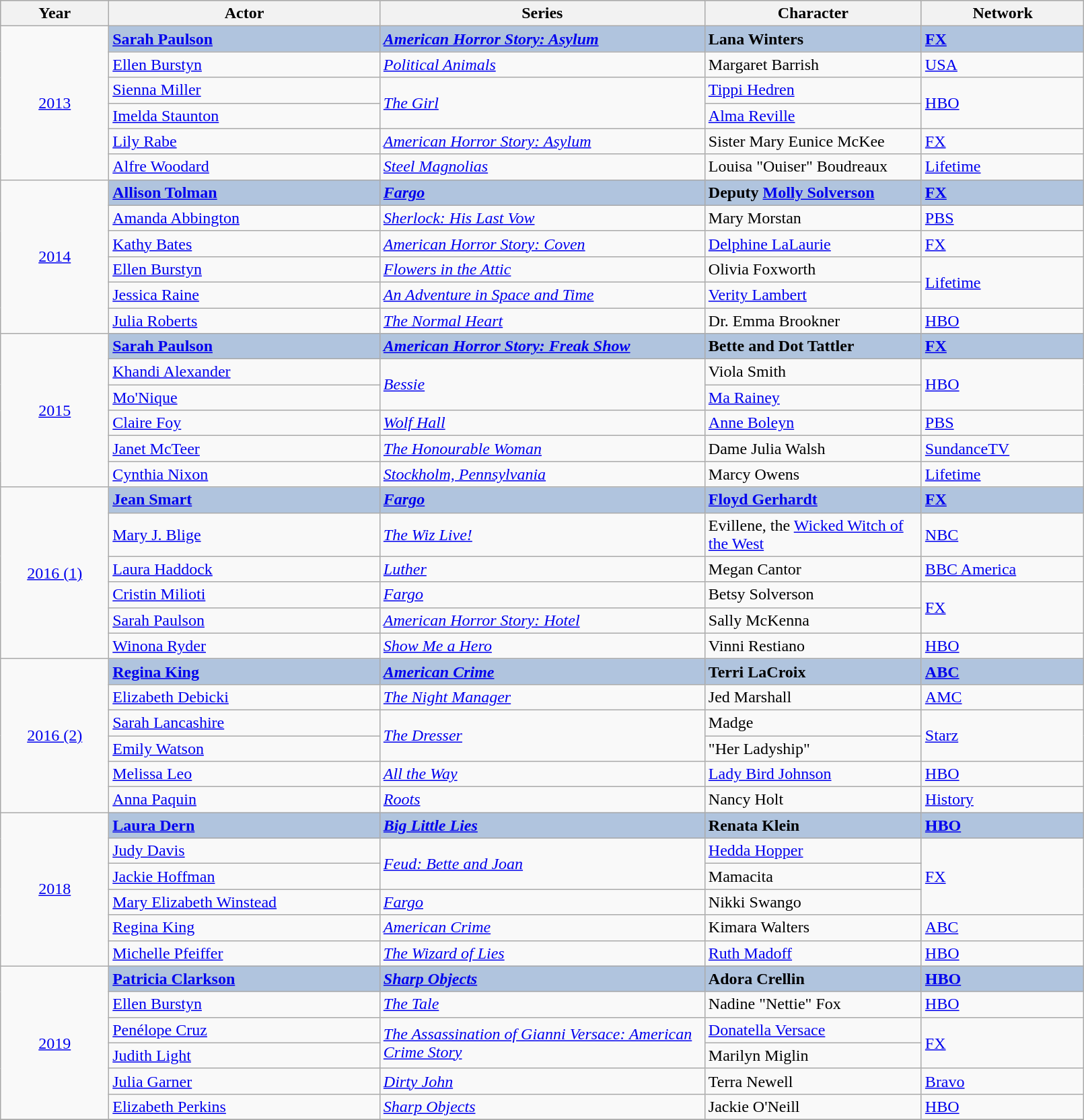<table class="wikitable" style="width:85%">
<tr style="background:#bebebe;">
<th style="width:10%;">Year</th>
<th style="wodth:25%;">Actor</th>
<th style="width:30%;">Series</th>
<th style="width:20%;">Character</th>
<th style="width:15%;">Network</th>
</tr>
<tr>
<td rowspan="6" style="text-align:center;"><a href='#'>2013</a><br></td>
<td style="background:#B0C4DE;"><strong><a href='#'>Sarah Paulson</a></strong></td>
<td style="background:#B0C4DE;"><strong><em><a href='#'>American Horror Story: Asylum</a></em></strong></td>
<td style="background:#B0C4DE;"><strong>Lana Winters</strong></td>
<td style="background:#B0C4DE;"><strong><a href='#'>FX</a></strong></td>
</tr>
<tr>
<td><a href='#'>Ellen Burstyn</a></td>
<td><em><a href='#'>Political Animals</a></em></td>
<td>Margaret Barrish</td>
<td><a href='#'>USA</a></td>
</tr>
<tr>
<td><a href='#'>Sienna Miller</a></td>
<td rowspan="2"><em><a href='#'>The Girl</a></em></td>
<td><a href='#'>Tippi Hedren</a></td>
<td rowspan="2"><a href='#'>HBO</a></td>
</tr>
<tr>
<td><a href='#'>Imelda Staunton</a></td>
<td><a href='#'>Alma Reville</a></td>
</tr>
<tr>
<td><a href='#'>Lily Rabe</a></td>
<td><em><a href='#'>American Horror Story: Asylum</a></em></td>
<td>Sister Mary Eunice McKee</td>
<td><a href='#'>FX</a></td>
</tr>
<tr>
<td><a href='#'>Alfre Woodard</a></td>
<td><em><a href='#'>Steel Magnolias</a></em></td>
<td>Louisa "Ouiser" Boudreaux</td>
<td><a href='#'>Lifetime</a></td>
</tr>
<tr>
<td rowspan="6" style="text-align:center;"><a href='#'>2014</a><br></td>
<td style="background:#B0C4DE;"><strong><a href='#'>Allison Tolman</a></strong></td>
<td style="background:#B0C4DE;"><strong><em><a href='#'>Fargo</a></em></strong></td>
<td style="background:#B0C4DE;"><strong>Deputy <a href='#'>Molly Solverson</a></strong></td>
<td style="background:#B0C4DE;"><strong><a href='#'>FX</a></strong></td>
</tr>
<tr>
<td><a href='#'>Amanda Abbington</a></td>
<td><em><a href='#'>Sherlock: His Last Vow</a></em></td>
<td>Mary Morstan</td>
<td><a href='#'>PBS</a></td>
</tr>
<tr>
<td><a href='#'>Kathy Bates</a></td>
<td><em><a href='#'>American Horror Story: Coven</a></em></td>
<td><a href='#'>Delphine LaLaurie</a></td>
<td><a href='#'>FX</a></td>
</tr>
<tr>
<td><a href='#'>Ellen Burstyn</a></td>
<td><em><a href='#'>Flowers in the Attic</a></em></td>
<td>Olivia Foxworth</td>
<td rowspan="2"><a href='#'>Lifetime</a></td>
</tr>
<tr>
<td><a href='#'>Jessica Raine</a></td>
<td><em><a href='#'>An Adventure in Space and Time</a></em></td>
<td><a href='#'>Verity Lambert</a></td>
</tr>
<tr>
<td><a href='#'>Julia Roberts</a></td>
<td><em><a href='#'>The Normal Heart</a></em></td>
<td>Dr. Emma Brookner</td>
<td><a href='#'>HBO</a></td>
</tr>
<tr>
<td rowspan="6" style="text-align:center;"><a href='#'>2015</a><br></td>
<td style="background:#B0C4DE;"><strong><a href='#'>Sarah Paulson</a></strong></td>
<td style="background:#B0C4DE;"><strong><em><a href='#'>American Horror Story: Freak Show</a></em></strong></td>
<td style="background:#B0C4DE;"><strong>Bette and Dot Tattler</strong></td>
<td style="background:#B0C4DE;"><strong><a href='#'>FX</a></strong></td>
</tr>
<tr>
<td><a href='#'>Khandi Alexander</a></td>
<td rowspan="2"><em><a href='#'>Bessie</a></em></td>
<td>Viola Smith</td>
<td rowspan="2"><a href='#'>HBO</a></td>
</tr>
<tr>
<td><a href='#'>Mo'Nique</a></td>
<td><a href='#'>Ma Rainey</a></td>
</tr>
<tr>
<td><a href='#'>Claire Foy</a></td>
<td><em><a href='#'>Wolf Hall</a></em></td>
<td><a href='#'>Anne Boleyn</a></td>
<td><a href='#'>PBS</a></td>
</tr>
<tr>
<td><a href='#'>Janet McTeer</a></td>
<td><em><a href='#'>The Honourable Woman</a></em></td>
<td>Dame Julia Walsh</td>
<td><a href='#'>SundanceTV</a></td>
</tr>
<tr>
<td><a href='#'>Cynthia Nixon</a></td>
<td><em><a href='#'>Stockholm, Pennsylvania</a></em></td>
<td>Marcy Owens</td>
<td><a href='#'>Lifetime</a></td>
</tr>
<tr>
<td rowspan="6" style="text-align:center;"><a href='#'>2016 (1)</a><br></td>
<td style="background:#B0C4DE;"><strong><a href='#'>Jean Smart</a></strong></td>
<td style="background:#B0C4DE;"><strong><em><a href='#'>Fargo</a></em></strong></td>
<td style="background:#B0C4DE;"><strong><a href='#'>Floyd Gerhardt</a></strong></td>
<td style="background:#B0C4DE;"><strong><a href='#'>FX</a></strong></td>
</tr>
<tr>
<td><a href='#'>Mary J. Blige</a></td>
<td><em><a href='#'>The Wiz Live!</a></em></td>
<td>Evillene, the <a href='#'>Wicked Witch of the West</a></td>
<td><a href='#'>NBC</a></td>
</tr>
<tr>
<td><a href='#'>Laura Haddock</a></td>
<td><em><a href='#'>Luther</a></em></td>
<td>Megan Cantor</td>
<td><a href='#'>BBC America</a></td>
</tr>
<tr>
<td><a href='#'>Cristin Milioti</a></td>
<td><em><a href='#'>Fargo</a></em></td>
<td>Betsy Solverson</td>
<td rowspan="2"><a href='#'>FX</a></td>
</tr>
<tr>
<td><a href='#'>Sarah Paulson</a></td>
<td><em><a href='#'>American Horror Story: Hotel</a></em></td>
<td>Sally McKenna</td>
</tr>
<tr>
<td><a href='#'>Winona Ryder</a></td>
<td><em><a href='#'>Show Me a Hero</a></em></td>
<td>Vinni Restiano</td>
<td><a href='#'>HBO</a></td>
</tr>
<tr>
<td rowspan="6" style="text-align:center;"><a href='#'>2016 (2)</a><br></td>
<td style="background:#B0C4DE;"><strong><a href='#'>Regina King</a></strong></td>
<td style="background:#B0C4DE;"><strong><em><a href='#'>American Crime</a></em></strong></td>
<td style="background:#B0C4DE;"><strong>Terri LaCroix</strong></td>
<td style="background:#B0C4DE;"><strong><a href='#'>ABC</a></strong></td>
</tr>
<tr>
<td><a href='#'>Elizabeth Debicki</a></td>
<td><em><a href='#'>The Night Manager</a></em></td>
<td>Jed Marshall</td>
<td><a href='#'>AMC</a></td>
</tr>
<tr>
<td><a href='#'>Sarah Lancashire</a></td>
<td rowspan="2"><em><a href='#'>The Dresser</a></em></td>
<td>Madge</td>
<td rowspan="2"><a href='#'>Starz</a></td>
</tr>
<tr>
<td><a href='#'>Emily Watson</a></td>
<td>"Her Ladyship"</td>
</tr>
<tr>
<td><a href='#'>Melissa Leo</a></td>
<td><em><a href='#'>All the Way</a></em></td>
<td><a href='#'>Lady Bird Johnson</a></td>
<td><a href='#'>HBO</a></td>
</tr>
<tr>
<td><a href='#'>Anna Paquin</a></td>
<td><em><a href='#'>Roots</a></em></td>
<td>Nancy Holt</td>
<td><a href='#'>History</a></td>
</tr>
<tr>
<td rowspan="6" style="text-align:center;"><a href='#'>2018</a><br></td>
<td style="background:#B0C4DE;"><strong><a href='#'>Laura Dern</a></strong></td>
<td style="background:#B0C4DE;"><strong><em><a href='#'>Big Little Lies</a></em></strong></td>
<td style="background:#B0C4DE;"><strong>Renata Klein</strong></td>
<td style="background:#B0C4DE;"><strong><a href='#'>HBO</a></strong></td>
</tr>
<tr>
<td><a href='#'>Judy Davis</a></td>
<td rowspan="2"><em><a href='#'>Feud: Bette and Joan</a></em></td>
<td><a href='#'>Hedda Hopper</a></td>
<td rowspan="3"><a href='#'>FX</a></td>
</tr>
<tr>
<td><a href='#'>Jackie Hoffman</a></td>
<td>Mamacita</td>
</tr>
<tr>
<td><a href='#'>Mary Elizabeth Winstead</a></td>
<td><em><a href='#'>Fargo</a></em></td>
<td>Nikki Swango</td>
</tr>
<tr>
<td><a href='#'>Regina King</a></td>
<td><em><a href='#'>American Crime</a></em></td>
<td>Kimara Walters</td>
<td><a href='#'>ABC</a></td>
</tr>
<tr>
<td><a href='#'>Michelle Pfeiffer</a></td>
<td><em><a href='#'>The Wizard of Lies</a></em></td>
<td><a href='#'>Ruth Madoff</a></td>
<td><a href='#'>HBO</a></td>
</tr>
<tr>
<td rowspan="6" style="text-align:center;"><a href='#'>2019</a><br></td>
<td style="background:#B0C4DE;"><strong><a href='#'>Patricia Clarkson</a></strong></td>
<td style="background:#B0C4DE;"><strong><em><a href='#'>Sharp Objects</a></em></strong></td>
<td style="background:#B0C4DE;"><strong>Adora Crellin</strong></td>
<td style="background:#B0C4DE;"><strong><a href='#'>HBO</a></strong></td>
</tr>
<tr>
<td><a href='#'>Ellen Burstyn</a></td>
<td><em><a href='#'>The Tale</a></em></td>
<td>Nadine "Nettie" Fox</td>
<td><a href='#'>HBO</a></td>
</tr>
<tr>
<td><a href='#'>Penélope Cruz</a></td>
<td rowspan="2"><em><a href='#'>The Assassination of Gianni Versace: American Crime Story</a></em></td>
<td><a href='#'>Donatella Versace</a></td>
<td rowspan="2"><a href='#'>FX</a></td>
</tr>
<tr>
<td><a href='#'>Judith Light</a></td>
<td>Marilyn Miglin</td>
</tr>
<tr>
<td><a href='#'>Julia Garner</a></td>
<td><em><a href='#'>Dirty John</a></em></td>
<td>Terra Newell</td>
<td><a href='#'>Bravo</a></td>
</tr>
<tr>
<td><a href='#'>Elizabeth Perkins</a></td>
<td><em><a href='#'>Sharp Objects</a></em></td>
<td>Jackie O'Neill</td>
<td><a href='#'>HBO</a></td>
</tr>
<tr>
</tr>
</table>
